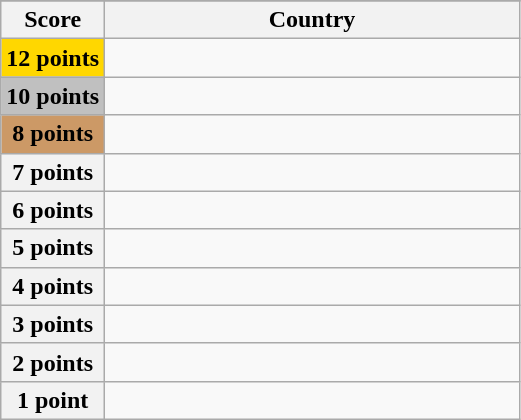<table class="wikitable">
<tr>
</tr>
<tr>
<th scope="col" width="20%">Score</th>
<th scope="col">Country</th>
</tr>
<tr>
<th scope="row" style="background:gold">12 points</th>
<td></td>
</tr>
<tr>
<th scope="row" style="background:silver">10 points</th>
<td></td>
</tr>
<tr>
<th scope="row" style="background:#CC9966">8 points</th>
<td></td>
</tr>
<tr>
<th scope="row">7 points</th>
<td></td>
</tr>
<tr>
<th scope="row">6 points</th>
<td></td>
</tr>
<tr>
<th scope="row">5 points</th>
<td></td>
</tr>
<tr>
<th scope="row">4 points</th>
<td></td>
</tr>
<tr>
<th scope="row">3 points</th>
<td></td>
</tr>
<tr>
<th scope="row">2 points</th>
<td></td>
</tr>
<tr>
<th scope="row">1 point</th>
<td></td>
</tr>
</table>
